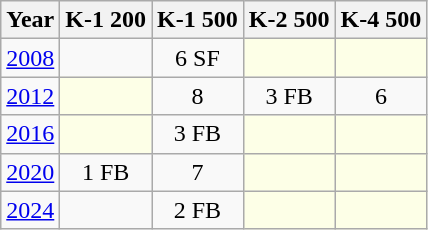<table class="wikitable" style="text-align:center;">
<tr>
<th>Year</th>
<th>K-1 200</th>
<th>K-1 500</th>
<th>K-2 500</th>
<th>K-4 500</th>
</tr>
<tr>
<td><a href='#'>2008</a></td>
<td></td>
<td>6 SF</td>
<td style="background:#fdffe7"></td>
<td style="background:#fdffe7"></td>
</tr>
<tr>
<td><a href='#'>2012</a></td>
<td style="background:#fdffe7"></td>
<td>8</td>
<td>3 FB</td>
<td>6</td>
</tr>
<tr>
<td><a href='#'>2016</a></td>
<td style="background:#fdffe7"></td>
<td>3 FB</td>
<td style="background:#fdffe7"></td>
<td style="background:#fdffe7"></td>
</tr>
<tr>
<td><a href='#'>2020</a></td>
<td>1 FB</td>
<td>7</td>
<td style="background:#fdffe7"></td>
<td style="background:#fdffe7"></td>
</tr>
<tr>
<td><a href='#'>2024</a></td>
<td></td>
<td>2 FB</td>
<td style="background:#fdffe7"></td>
<td style="background:#fdffe7"></td>
</tr>
</table>
